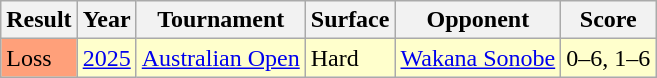<table class="sortable wikitable">
<tr>
<th>Result</th>
<th>Year</th>
<th>Tournament</th>
<th>Surface</th>
<th>Opponent</th>
<th class="unsortable">Score</th>
</tr>
<tr style="background:#ffc;">
<td bgcolor=FFA07A>Loss</td>
<td><a href='#'>2025</a></td>
<td><a href='#'>Australian Open</a></td>
<td>Hard</td>
<td> <a href='#'>Wakana Sonobe</a></td>
<td>0–6, 1–6</td>
</tr>
</table>
